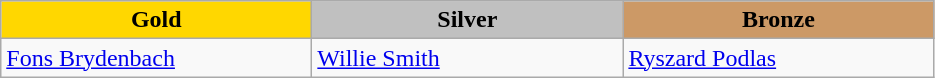<table class="wikitable" style="text-align:left">
<tr align="center">
<td width=200 bgcolor=gold><strong>Gold</strong></td>
<td width=200 bgcolor=silver><strong>Silver</strong></td>
<td width=200 bgcolor=CC9966><strong>Bronze</strong></td>
</tr>
<tr>
<td><a href='#'>Fons Brydenbach</a><br><em></em></td>
<td><a href='#'>Willie Smith</a><br><em></em></td>
<td><a href='#'>Ryszard Podlas</a><br><em></em></td>
</tr>
</table>
